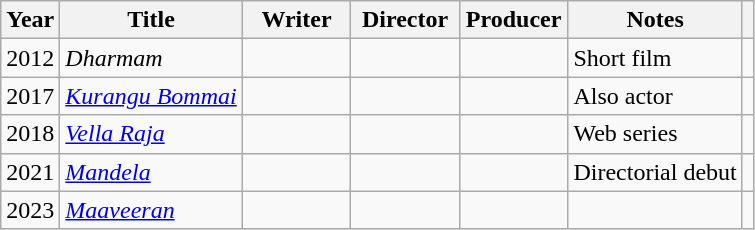<table class="wikitable sortable">
<tr>
<th>Year</th>
<th>Title</th>
<th width="65">Writer</th>
<th width="65">Director</th>
<th width="65">Producer</th>
<th>Notes</th>
<th class="unsortable" ></th>
</tr>
<tr>
<td>2012</td>
<td><em>Dharmam</em></td>
<td></td>
<td></td>
<td></td>
<td>Short film</td>
<td></td>
</tr>
<tr>
<td>2017</td>
<td><em><a href='#'>Kurangu Bommai</a></em></td>
<td></td>
<td></td>
<td></td>
<td>Also actor</td>
<td></td>
</tr>
<tr>
<td>2018</td>
<td><em><a href='#'>Vella Raja</a></em></td>
<td></td>
<td></td>
<td></td>
<td>Web series</td>
<td></td>
</tr>
<tr>
<td>2021</td>
<td><em><a href='#'>Mandela</a></em></td>
<td></td>
<td></td>
<td></td>
<td>Directorial debut</td>
<td></td>
</tr>
<tr>
<td>2023</td>
<td><em><a href='#'>Maaveeran</a></em></td>
<td></td>
<td></td>
<td></td>
<td></td>
<td></td>
</tr>
</table>
